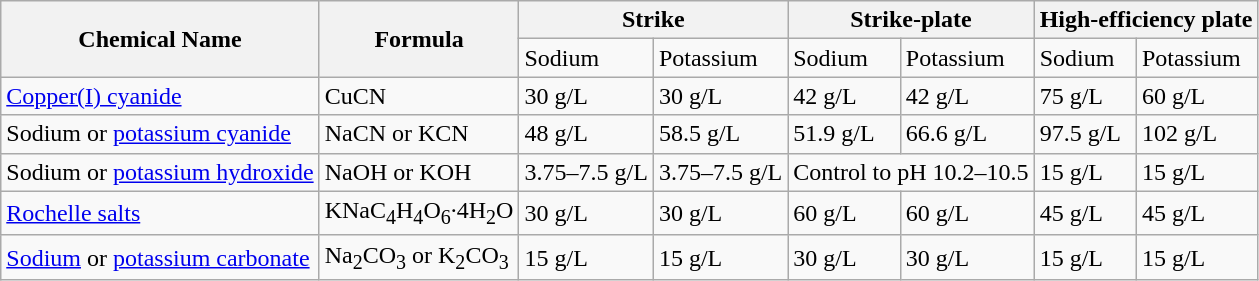<table class="wikitable">
<tr>
<th rowspan="2">Chemical Name</th>
<th rowspan="2">Formula</th>
<th colspan="2">Strike</th>
<th colspan="2">Strike-plate</th>
<th colspan="2">High-efficiency plate</th>
</tr>
<tr>
<td>Sodium</td>
<td>Potassium</td>
<td>Sodium</td>
<td>Potassium</td>
<td>Sodium</td>
<td>Potassium</td>
</tr>
<tr>
<td><a href='#'>Copper(I) cyanide</a></td>
<td>CuCN</td>
<td>30 g/L</td>
<td>30 g/L</td>
<td>42 g/L</td>
<td>42 g/L</td>
<td>75 g/L</td>
<td>60 g/L</td>
</tr>
<tr>
<td>Sodium or <a href='#'>potassium cyanide</a></td>
<td>NaCN or KCN</td>
<td>48 g/L</td>
<td>58.5 g/L</td>
<td>51.9 g/L</td>
<td>66.6 g/L</td>
<td>97.5 g/L</td>
<td>102 g/L</td>
</tr>
<tr>
<td>Sodium or <a href='#'>potassium hydroxide</a></td>
<td>NaOH or KOH</td>
<td>3.75–7.5 g/L</td>
<td>3.75–7.5 g/L</td>
<td colspan="2">Control to pH 10.2–10.5</td>
<td>15 g/L</td>
<td>15 g/L</td>
</tr>
<tr>
<td><a href='#'>Rochelle salts</a></td>
<td>KNaC<sub>4</sub>H<sub>4</sub>O<sub>6</sub>·4H<sub>2</sub>O</td>
<td>30 g/L</td>
<td>30 g/L</td>
<td>60 g/L</td>
<td>60 g/L</td>
<td>45 g/L</td>
<td>45 g/L</td>
</tr>
<tr>
<td><a href='#'>Sodium</a> or <a href='#'>potassium carbonate</a></td>
<td>Na<sub>2</sub>CO<sub>3</sub> or K<sub>2</sub>CO<sub>3</sub></td>
<td>15 g/L</td>
<td>15 g/L</td>
<td>30 g/L</td>
<td>30 g/L</td>
<td>15 g/L</td>
<td>15 g/L</td>
</tr>
</table>
